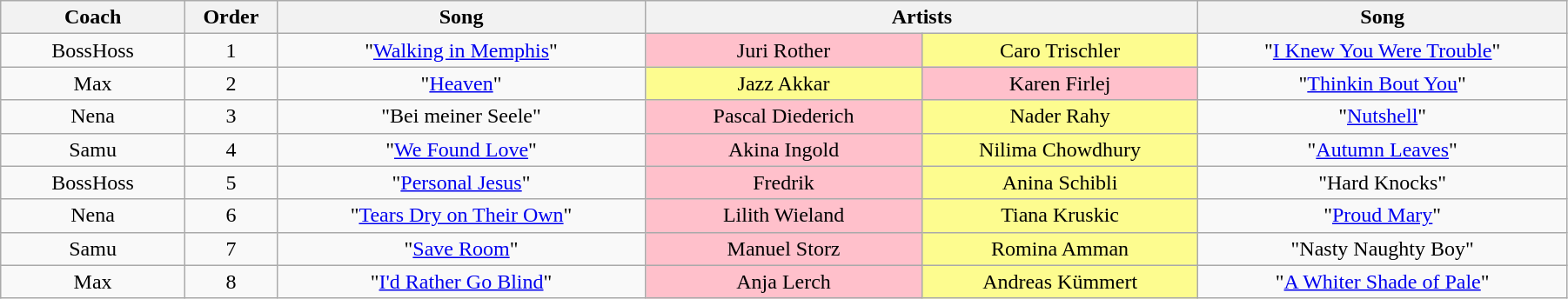<table class="wikitable" style="text-align: center; width:95%;">
<tr>
<th width="10%">Coach</th>
<th width="05%">Order</th>
<th width="20%">Song</th>
<th colspan=2 width="30%">Artists</th>
<th width="20%">Song</th>
</tr>
<tr>
<td>BossHoss</td>
<td>1</td>
<td>"<a href='#'>Walking in Memphis</a>"</td>
<td width="15%" style="background:pink;">Juri Rother</td>
<td width="15%" style="background:#fdfc8f;">Caro Trischler</td>
<td>"<a href='#'>I Knew You Were Trouble</a>"</td>
</tr>
<tr>
<td>Max</td>
<td>2</td>
<td>"<a href='#'>Heaven</a>"</td>
<td width="15%" style="background:#fdfc8f;">Jazz Akkar</td>
<td width="15%" style="background:pink;">Karen Firlej</td>
<td>"<a href='#'>Thinkin Bout You</a>"</td>
</tr>
<tr>
<td>Nena</td>
<td>3</td>
<td>"Bei meiner Seele"</td>
<td width="15%" style="background:pink;">Pascal Diederich</td>
<td width="15%" style="background:#fdfc8f;">Nader Rahy</td>
<td>"<a href='#'>Nutshell</a>"</td>
</tr>
<tr>
<td>Samu</td>
<td>4</td>
<td>"<a href='#'>We Found Love</a>"</td>
<td width="15%" style="background:pink;">Akina Ingold</td>
<td width="15%" style="background:#fdfc8f;">Nilima Chowdhury</td>
<td>"<a href='#'>Autumn Leaves</a>"</td>
</tr>
<tr>
<td>BossHoss</td>
<td>5</td>
<td>"<a href='#'>Personal Jesus</a>"</td>
<td width="15%" style="background:pink;">Fredrik</td>
<td width="15%" style="background:#fdfc8f;">Anina Schibli</td>
<td>"Hard Knocks"</td>
</tr>
<tr>
<td>Nena</td>
<td>6</td>
<td>"<a href='#'>Tears Dry on Their Own</a>"</td>
<td width="15%" style="background:pink;">Lilith Wieland</td>
<td width="15%" style="background:#fdfc8f;">Tiana Kruskic</td>
<td>"<a href='#'>Proud Mary</a>"</td>
</tr>
<tr>
<td>Samu</td>
<td>7</td>
<td>"<a href='#'>Save Room</a>"</td>
<td width="15%" style="background:pink;">Manuel Storz</td>
<td width="15%" style="background:#fdfc8f;">Romina Amman</td>
<td>"Nasty Naughty Boy"</td>
</tr>
<tr>
<td>Max</td>
<td>8</td>
<td>"<a href='#'>I'd Rather Go Blind</a>"</td>
<td width="15%" style="background:pink;">Anja Lerch</td>
<td width="15%" style="background:#fdfc8f;">Andreas Kümmert</td>
<td>"<a href='#'>A Whiter Shade of Pale</a>"</td>
</tr>
</table>
